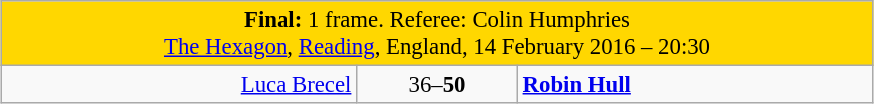<table class="wikitable" style="font-size: 95%; margin: 1em auto 1em auto;">
<tr>
<td colspan="3" align="center" bgcolor="#ffd700"><strong>Final:</strong> 1 frame. Referee: Colin Humphries<br> <a href='#'>The Hexagon</a>, <a href='#'>Reading</a>, England, 14 February 2016 – 20:30</td>
</tr>
<tr>
<td width="230" align="right"><a href='#'>Luca Brecel</a><br></td>
<td width="100" align="center">36–<strong>50</strong></td>
<td width="230"><strong><a href='#'>Robin Hull</a></strong><br></td>
</tr>
</table>
